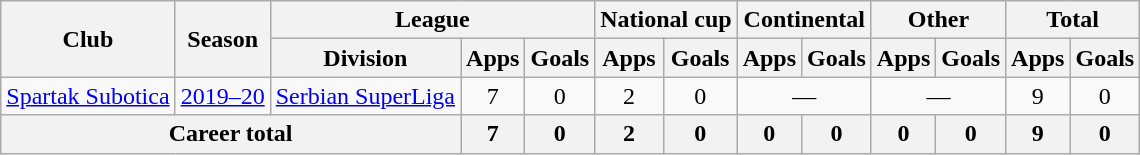<table class="wikitable" style="text-align: center">
<tr>
<th rowspan="2">Club</th>
<th rowspan="2">Season</th>
<th colspan="3">League</th>
<th colspan="2">National cup</th>
<th colspan="2">Continental</th>
<th colspan="2">Other</th>
<th colspan="2">Total</th>
</tr>
<tr>
<th>Division</th>
<th>Apps</th>
<th>Goals</th>
<th>Apps</th>
<th>Goals</th>
<th>Apps</th>
<th>Goals</th>
<th>Apps</th>
<th>Goals</th>
<th>Apps</th>
<th>Goals</th>
</tr>
<tr>
<td><a href='#'>Spartak Subotica</a></td>
<td><a href='#'>2019–20</a></td>
<td><a href='#'>Serbian SuperLiga</a></td>
<td>7</td>
<td>0</td>
<td>2</td>
<td>0</td>
<td colspan="2">—</td>
<td colspan="2">—</td>
<td>9</td>
<td>0</td>
</tr>
<tr>
<th colspan="3">Career total</th>
<th>7</th>
<th>0</th>
<th>2</th>
<th>0</th>
<th>0</th>
<th>0</th>
<th>0</th>
<th>0</th>
<th>9</th>
<th>0</th>
</tr>
</table>
